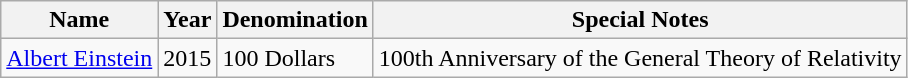<table class="wikitable">
<tr>
<th>Name</th>
<th>Year</th>
<th>Denomination</th>
<th>Special Notes</th>
</tr>
<tr>
<td><a href='#'>Albert Einstein</a></td>
<td>2015</td>
<td>100 Dollars</td>
<td>100th Anniversary of the General Theory of Relativity</td>
</tr>
</table>
